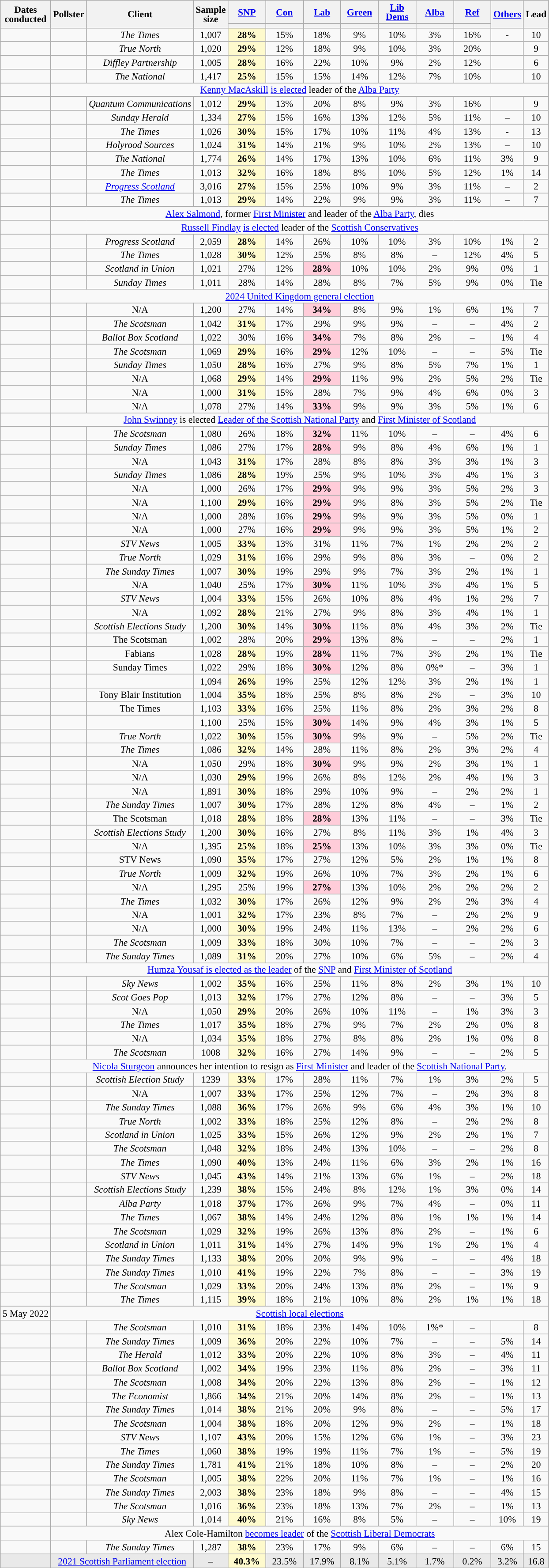<table class="wikitable sortable mw-datatable" style="text-align:center;font-size:90%;line-height:14px;">
<tr>
<th rowspan="2">Dates<br>conducted</th>
<th rowspan="2">Pollster</th>
<th rowspan="2">Client</th>
<th rowspan="2" data-sort-type="number">Sample<br>size</th>
<th class="unsortable" style="width:50px;"><a href='#'>SNP</a></th>
<th class="unsortable" style="width:50px;"><a href='#'>Con</a></th>
<th class="unsortable" style="width:50px;"><a href='#'>Lab</a></th>
<th class="unsortable" style="width:50px;"><a href='#'>Green</a></th>
<th class="unsortable" style="width:50px;"><a href='#'>Lib Dems</a></th>
<th class="unsortable" style="width:50px;"><a href='#'>Alba</a></th>
<th class="unsortable" style="width:50px;"><a href='#'>Ref</a></th>
<th rowspan="2" data-sort-type="number"><a href='#'>Others</a></th>
<th rowspan="2">Lead</th>
</tr>
<tr>
<th data-sort-type="number" style="background:"></th>
<th data-sort-type="number" style="background:"></th>
<th data-sort-type="number" style="background:"></th>
<th data-sort-type="number" style="background:"></th>
<th data-sort-type="number" style="background:"></th>
<th data-sort-type="number" style="background:"></th>
<th data-sort-type="number" style="background:"></th>
</tr>
<tr>
<td></td>
<td></td>
<td><em>The Times</em></td>
<td>1,007</td>
<td style="background:#FEFACD;"><strong>28%</strong></td>
<td>15%</td>
<td>18%</td>
<td>9%</td>
<td>10%</td>
<td>3%</td>
<td>16%</td>
<td>-</td>
<td style="background:">10</td>
</tr>
<tr>
<td></td>
<td></td>
<td><em>True North</em></td>
<td>1,020</td>
<td style="background:#FEFACD;"><strong>29%</strong></td>
<td>12%</td>
<td>18%</td>
<td>9%</td>
<td>10%</td>
<td>3%</td>
<td>20%</td>
<td></td>
<td style="background:">9</td>
</tr>
<tr>
<td></td>
<td></td>
<td><em>Diffley Partnership</em></td>
<td>1,005</td>
<td style="background:#FEFACD;"><strong>28%</strong></td>
<td>16%</td>
<td>22%</td>
<td>10%</td>
<td>9%</td>
<td>2%</td>
<td>12%</td>
<td></td>
<td style="background:">6</td>
</tr>
<tr>
<td></td>
<td></td>
<td><em>The National</em></td>
<td>1,417</td>
<td style="background:#FEFACD;"><strong>25%</strong></td>
<td>15%</td>
<td>15%</td>
<td>14%</td>
<td>12%</td>
<td>7%</td>
<td>10%</td>
<td></td>
<td style="background:">10</td>
</tr>
<tr>
<td></td>
<td colspan="12"><a href='#'>Kenny MacAskill</a> <a href='#'>is elected</a> leader of the <a href='#'>Alba Party</a></td>
</tr>
<tr>
<td></td>
<td></td>
<td><em>Quantum Communications</em></td>
<td>1,012</td>
<td style="background:#FEFACD;"><strong>29%</strong></td>
<td>13%</td>
<td>20%</td>
<td>8%</td>
<td>9%</td>
<td>3%</td>
<td>16%</td>
<td></td>
<td style="background:">9</td>
</tr>
<tr>
<td></td>
<td></td>
<td><em>Sunday Herald</em></td>
<td>1,334</td>
<td style="background:#FEFACD;"><strong>27%</strong></td>
<td>15%</td>
<td>16%</td>
<td>13%</td>
<td>12%</td>
<td>5%</td>
<td>11%</td>
<td>–</td>
<td style="background:">10</td>
</tr>
<tr>
<td></td>
<td></td>
<td><em>The Times</em></td>
<td>1,026</td>
<td style="background:#FEFACD;"><strong>30%</strong></td>
<td>15%</td>
<td>17%</td>
<td>10%</td>
<td>11%</td>
<td>4%</td>
<td>13%</td>
<td>-</td>
<td style="background:">13</td>
</tr>
<tr>
<td></td>
<td></td>
<td><em>Holyrood Sources</em></td>
<td>1,024</td>
<td style="background:#FEFACD;"><strong>31%</strong></td>
<td>14%</td>
<td>21%</td>
<td>9%</td>
<td>10%</td>
<td>2%</td>
<td>13%</td>
<td>–</td>
<td style="background:">10</td>
</tr>
<tr>
<td></td>
<td></td>
<td><em>The National</em></td>
<td>1,774</td>
<td style="background:#FEFACD;"><strong>26%</strong></td>
<td>14%</td>
<td>17%</td>
<td>13%</td>
<td>10%</td>
<td>6%</td>
<td>11%</td>
<td>3%</td>
<td style="background:">9</td>
</tr>
<tr>
<td></td>
<td></td>
<td><em>The Times</em></td>
<td>1,013</td>
<td style="background:#FEFACD;"><strong>32%</strong></td>
<td>16%</td>
<td>18%</td>
<td>8%</td>
<td>10%</td>
<td>5%</td>
<td>12%</td>
<td>1%</td>
<td style="background:">14</td>
</tr>
<tr>
<td></td>
<td></td>
<td><em><a href='#'>Progress Scotland</a></em></td>
<td>3,016</td>
<td style="background:#FEFACD;"><strong>27%</strong></td>
<td>15%</td>
<td>25%</td>
<td>10%</td>
<td>9%</td>
<td>3%</td>
<td>11%</td>
<td>–</td>
<td style="background:">2</td>
</tr>
<tr>
<td></td>
<td></td>
<td><em>The Times</em></td>
<td>1,013</td>
<td style="background:#FEFACD;"><strong>29%</strong></td>
<td>14%</td>
<td>22%</td>
<td>9%</td>
<td>9%</td>
<td>3%</td>
<td>11%</td>
<td>–</td>
<td style="background:">7</td>
</tr>
<tr>
<td></td>
<td colspan="12"><a href='#'>Alex Salmond</a>, former <a href='#'>First Minister</a> and leader of the <a href='#'>Alba Party</a>, dies</td>
</tr>
<tr>
<td></td>
<td colspan="12"><a href='#'>Russell Findlay</a> <a href='#'>is elected</a> leader of the <a href='#'>Scottish Conservatives</a></td>
</tr>
<tr>
<td></td>
<td></td>
<td><em>Progress Scotland</em></td>
<td>2,059</td>
<td style="background:#FEFACD;"><strong>28%</strong></td>
<td>14%</td>
<td>26%</td>
<td>10%</td>
<td>10%</td>
<td>3%</td>
<td>10%</td>
<td>1%</td>
<td style="background:">2</td>
</tr>
<tr>
<td></td>
<td></td>
<td><em>The Times</em></td>
<td>1,028</td>
<td style="background:#FEFACD;"><strong>30%</strong></td>
<td>12%</td>
<td>25%</td>
<td>8%</td>
<td>8%</td>
<td>–</td>
<td>12%</td>
<td>4%</td>
<td style="background:">5</td>
</tr>
<tr>
<td></td>
<td></td>
<td><em>Scotland in Union</em></td>
<td>1,021</td>
<td>27%</td>
<td>12%</td>
<td style="background:#FFCCD9;"><strong>28%</strong></td>
<td>10%</td>
<td>10%</td>
<td>2%</td>
<td>9%</td>
<td>0%</td>
<td style="background:">1</td>
</tr>
<tr>
<td></td>
<td></td>
<td><em>Sunday Times</em></td>
<td>1,011</td>
<td>28%</td>
<td>14%</td>
<td>28%</td>
<td>8%</td>
<td>7%</td>
<td>5%</td>
<td>9%</td>
<td>0%</td>
<td>Tie</td>
</tr>
<tr>
<td></td>
<td colspan="12"><a href='#'>2024 United Kingdom general election</a></td>
</tr>
<tr>
<td></td>
<td></td>
<td>N/A</td>
<td>1,200</td>
<td>27%</td>
<td>14%</td>
<td style="background:#FFCCD9;"><strong>34%</strong></td>
<td>8%</td>
<td>9%</td>
<td>1%</td>
<td>6%</td>
<td>1%</td>
<td style="background:">7</td>
</tr>
<tr>
<td></td>
<td></td>
<td><em>The Scotsman</em></td>
<td>1,042</td>
<td style="background:#FEFACD;"><strong>31%</strong></td>
<td>17%</td>
<td>29%</td>
<td>9%</td>
<td>9%</td>
<td>–</td>
<td>–</td>
<td>4%</td>
<td style="background:">2</td>
</tr>
<tr>
<td></td>
<td></td>
<td><em>Ballot Box Scotland</em></td>
<td>1,022</td>
<td>30%</td>
<td>16%</td>
<td style="background:#FFCCD9;"><strong>34%</strong></td>
<td>7%</td>
<td>8%</td>
<td>2%</td>
<td>–</td>
<td>1%</td>
<td style="background:">4</td>
</tr>
<tr>
<td></td>
<td></td>
<td><em>The Scotsman</em></td>
<td>1,069</td>
<td style="background:#FEFACD;"><strong>29%</strong></td>
<td>16%</td>
<td style="background:#FFCCD9;"><strong>29%</strong></td>
<td>12%</td>
<td>10%</td>
<td>–</td>
<td>–</td>
<td>5%</td>
<td>Tie</td>
</tr>
<tr>
<td></td>
<td></td>
<td><em>Sunday Times</em></td>
<td>1,050</td>
<td style="background:#FEFACD;"><strong>28%</strong></td>
<td>16%</td>
<td>27%</td>
<td>9%</td>
<td>8%</td>
<td>5%</td>
<td>7%</td>
<td>1%</td>
<td style="background:">1</td>
</tr>
<tr>
<td></td>
<td></td>
<td>N/A</td>
<td>1,068</td>
<td style="background:#FEFACD;"><strong>29%</strong></td>
<td>14%</td>
<td style="background:#FFCCD9;"><strong>29%</strong></td>
<td>11%</td>
<td>9%</td>
<td>2%</td>
<td>5%</td>
<td>2%</td>
<td>Tie</td>
</tr>
<tr>
<td></td>
<td></td>
<td>N/A</td>
<td>1,000</td>
<td style="background:#FEFACD;"><strong>31%</strong></td>
<td>15%</td>
<td>28%</td>
<td>7%</td>
<td>9%</td>
<td>4%</td>
<td>6%</td>
<td>0%</td>
<td style="background:">3</td>
</tr>
<tr>
<td></td>
<td></td>
<td>N/A</td>
<td>1,078</td>
<td>27%</td>
<td>14%</td>
<td style="background:#FFCCD9;"><strong>33%</strong></td>
<td>9%</td>
<td>9%</td>
<td>3%</td>
<td>5%</td>
<td>1%</td>
<td style="background:">6</td>
</tr>
<tr>
<td></td>
<td colspan="12"><a href='#'>John Swinney</a> is elected <a href='#'>Leader of the Scottish National Party</a> and <a href='#'>First Minister of Scotland</a></td>
</tr>
<tr>
<td></td>
<td></td>
<td><em>The Scotsman</em></td>
<td>1,080</td>
<td>26%</td>
<td>18%</td>
<td style="background:#FFCCD9;"><strong>32%</strong></td>
<td>11%</td>
<td>10%</td>
<td>–</td>
<td>–</td>
<td>4%</td>
<td style="background:">6</td>
</tr>
<tr>
<td></td>
<td></td>
<td><em>Sunday Times</em></td>
<td>1,086</td>
<td>27%</td>
<td>17%</td>
<td style="background:#FFCCD9;"><strong>28%</strong></td>
<td>9%</td>
<td>8%</td>
<td>4%</td>
<td>6%</td>
<td>1%</td>
<td style="background:">1</td>
</tr>
<tr>
<td></td>
<td></td>
<td>N/A</td>
<td>1,043</td>
<td style="background:#FEFACD;"><strong>31%</strong></td>
<td>17%</td>
<td>28%</td>
<td>8%</td>
<td>8%</td>
<td>3%</td>
<td>3%</td>
<td>1%</td>
<td style="background:">3</td>
</tr>
<tr>
<td></td>
<td></td>
<td><em>Sunday Times</em></td>
<td>1,086</td>
<td style="background:#FEFACD;"><strong>28%</strong></td>
<td>19%</td>
<td>25%</td>
<td>9%</td>
<td>10%</td>
<td>3%</td>
<td>4%</td>
<td>1%</td>
<td style="background:">3</td>
</tr>
<tr>
<td></td>
<td></td>
<td>N/A</td>
<td>1,000</td>
<td>26%</td>
<td>17%</td>
<td style="background:#FFCCD9;"><strong>29%</strong></td>
<td>9%</td>
<td>9%</td>
<td>3%</td>
<td>5%</td>
<td>2%</td>
<td style="background:">3</td>
</tr>
<tr>
<td></td>
<td></td>
<td>N/A</td>
<td>1,100</td>
<td style="background:#FEFACD;"><strong>29%</strong></td>
<td>16%</td>
<td style="background:#FFCCD9;"><strong>29%</strong></td>
<td>9%</td>
<td>8%</td>
<td>3%</td>
<td>5%</td>
<td>2%</td>
<td>Tie</td>
</tr>
<tr>
<td></td>
<td></td>
<td>N/A</td>
<td>1,000</td>
<td>28%</td>
<td>16%</td>
<td style="background:#FFCCD9;"><strong>29%</strong></td>
<td>9%</td>
<td>9%</td>
<td>3%</td>
<td>5%</td>
<td>0%</td>
<td style="background:">1</td>
</tr>
<tr>
<td></td>
<td></td>
<td>N/A</td>
<td>1,000</td>
<td>27%</td>
<td>16%</td>
<td style="background:#FFCCD9;"><strong>29%</strong></td>
<td>9%</td>
<td>9%</td>
<td>3%</td>
<td>5%</td>
<td>1%</td>
<td style="background:">2</td>
</tr>
<tr>
<td></td>
<td></td>
<td><em>STV News</em></td>
<td>1,005</td>
<td style="background:#FEFACD;"><strong>33%</strong></td>
<td>13%</td>
<td>31%</td>
<td>11%</td>
<td>7%</td>
<td>1%</td>
<td>2%</td>
<td>2%</td>
<td style="background:">2</td>
</tr>
<tr>
<td></td>
<td></td>
<td><em>True North</em></td>
<td>1,029</td>
<td style="background:#FEFACD;"><strong>31%</strong></td>
<td>16%</td>
<td>29%</td>
<td>9%</td>
<td>8%</td>
<td>3%</td>
<td>–</td>
<td>0%</td>
<td style="background:">2</td>
</tr>
<tr>
<td></td>
<td></td>
<td><em>The Sunday Times</em></td>
<td>1,007</td>
<td style="background:#FEFACD;"><strong>30%</strong></td>
<td>19%</td>
<td>29%</td>
<td>9%</td>
<td>7%</td>
<td>3%</td>
<td>2%</td>
<td>1%</td>
<td style="background:">1</td>
</tr>
<tr>
<td></td>
<td></td>
<td>N/A</td>
<td>1,040</td>
<td>25%</td>
<td>17%</td>
<td style="background:#FFCCD9;"><strong>30%</strong></td>
<td>11%</td>
<td>10%</td>
<td>3%</td>
<td>4%</td>
<td>1%</td>
<td style="background:">5</td>
</tr>
<tr>
<td></td>
<td></td>
<td><em>STV News</em></td>
<td>1,004</td>
<td style="background:#FEFACD;"><strong>33%</strong></td>
<td>15%</td>
<td>26%</td>
<td>10%</td>
<td>8%</td>
<td>4%</td>
<td>1%</td>
<td>2%</td>
<td style="background:">7</td>
</tr>
<tr>
<td></td>
<td></td>
<td>N/A</td>
<td>1,092</td>
<td style="background:#FEFACD;"><strong>28%</strong></td>
<td>21%</td>
<td>27%</td>
<td>9%</td>
<td>8%</td>
<td>3%</td>
<td>4%</td>
<td>1%</td>
<td style="background:">1</td>
</tr>
<tr>
<td></td>
<td></td>
<td><em>Scottish Elections Study</em></td>
<td>1,200</td>
<td style="background:#FEFACD;"><strong>30%</strong></td>
<td>14%</td>
<td style="background:#FFCCD9;"><strong>30%</strong></td>
<td>11%</td>
<td>8%</td>
<td>4%</td>
<td>3%</td>
<td>2%</td>
<td>Tie</td>
</tr>
<tr>
<td></td>
<td></td>
<td>The Scotsman</td>
<td>1,002</td>
<td>28%</td>
<td>20%</td>
<td style="background:#FFCCD9;"><strong>29%</strong></td>
<td>13%</td>
<td>8%</td>
<td>–</td>
<td>–</td>
<td>2%</td>
<td style="background:">1</td>
</tr>
<tr>
<td></td>
<td></td>
<td>Fabians</td>
<td>1,028</td>
<td style="background:#FEFACD;"><strong>28%</strong></td>
<td>19%</td>
<td style="background:#FFCCD9;"><strong>28%</strong></td>
<td>11%</td>
<td>7%</td>
<td>3%</td>
<td>2%</td>
<td>1%</td>
<td>Tie</td>
</tr>
<tr>
<td></td>
<td></td>
<td>Sunday Times</td>
<td>1,022</td>
<td>29%</td>
<td>18%</td>
<td style="background:#FFCCD9;"><strong>30%</strong></td>
<td>12%</td>
<td>8%</td>
<td>0%*</td>
<td>–</td>
<td>3%</td>
<td style="background:">1</td>
</tr>
<tr>
<td></td>
<td></td>
<td></td>
<td>1,094</td>
<td style="background:#FEFACD;"><strong>26%</strong></td>
<td>19%</td>
<td>25%</td>
<td>12%</td>
<td>12%</td>
<td>3%</td>
<td>2%</td>
<td>1%</td>
<td style="background:">1</td>
</tr>
<tr>
<td></td>
<td></td>
<td>Tony Blair Institution</td>
<td>1,004</td>
<td style="background:#FEFACD;"><strong>35%</strong></td>
<td>18%</td>
<td>25%</td>
<td>8%</td>
<td>8%</td>
<td>2%</td>
<td>–</td>
<td>3%</td>
<td style="background:">10</td>
</tr>
<tr>
<td></td>
<td></td>
<td>The Times</td>
<td>1,103</td>
<td style="background:#FEFACD;"><strong>33%</strong></td>
<td>16%</td>
<td>25%</td>
<td>11%</td>
<td>8%</td>
<td>2%</td>
<td>3%</td>
<td>2%</td>
<td style="background:">8</td>
</tr>
<tr>
<td></td>
<td></td>
<td></td>
<td>1,100</td>
<td>25%</td>
<td>15%</td>
<td style="background:#FFCCD9;"><strong>30%</strong></td>
<td>14%</td>
<td>9%</td>
<td>4%</td>
<td>3%</td>
<td>1%</td>
<td style="background:">5</td>
</tr>
<tr>
<td></td>
<td></td>
<td><em>True North</em></td>
<td>1,022</td>
<td style="background:#FEFACD;"><strong>30%</strong></td>
<td>15%</td>
<td style="background:#FFCCD9;"><strong>30%</strong></td>
<td>9%</td>
<td>9%</td>
<td>–</td>
<td>5%</td>
<td>2%</td>
<td>Tie</td>
</tr>
<tr>
<td></td>
<td></td>
<td><em>The Times</em></td>
<td>1,086</td>
<td style="background:#FEFACD;"><strong>32%</strong></td>
<td>14%</td>
<td>28%</td>
<td>11%</td>
<td>8%</td>
<td>2%</td>
<td>3%</td>
<td>2%</td>
<td style="background:">4</td>
</tr>
<tr>
<td></td>
<td></td>
<td>N/A</td>
<td>1,050</td>
<td>29%</td>
<td>18%</td>
<td style="background:#FFCCD9;"><strong>30%</strong></td>
<td>9%</td>
<td>9%</td>
<td>2%</td>
<td>3%</td>
<td>1%</td>
<td style="background:">1</td>
</tr>
<tr>
<td></td>
<td></td>
<td>N/A</td>
<td>1,030</td>
<td style="background:#FEFACD;"><strong>29%</strong></td>
<td>19%</td>
<td>26%</td>
<td>8%</td>
<td>12%</td>
<td>2%</td>
<td>4%</td>
<td>1%</td>
<td style="background:">3</td>
</tr>
<tr>
<td></td>
<td></td>
<td>N/A</td>
<td>1,891</td>
<td style="background:#FEFACD;"><strong>30%</strong></td>
<td>18%</td>
<td>29%</td>
<td>10%</td>
<td>9%</td>
<td>–</td>
<td>2%</td>
<td>2%</td>
<td style="background:">1</td>
</tr>
<tr>
<td></td>
<td></td>
<td><em>The Sunday Times</em></td>
<td>1,007</td>
<td style="background:#FEFACD;"><strong>30%</strong></td>
<td>17%</td>
<td>28%</td>
<td>12%</td>
<td>8%</td>
<td>4%</td>
<td>–</td>
<td>1%</td>
<td style="background:">2</td>
</tr>
<tr>
<td></td>
<td></td>
<td>The Scotsman</td>
<td>1,018</td>
<td style="background:#FEFACD;"><strong>28%</strong></td>
<td>18%</td>
<td style="background:#FFCCD9;"><strong>28%</strong></td>
<td>13%</td>
<td>11%</td>
<td>–</td>
<td>–</td>
<td>3%</td>
<td>Tie</td>
</tr>
<tr>
<td></td>
<td></td>
<td><em>Scottish Elections Study</em></td>
<td>1,200</td>
<td style="background:#FEFACD;"><strong>30%</strong></td>
<td>16%</td>
<td>27%</td>
<td>8%</td>
<td>11%</td>
<td>3%</td>
<td>1%</td>
<td>4%</td>
<td style="background:">3</td>
</tr>
<tr>
<td></td>
<td></td>
<td>N/A</td>
<td>1,395</td>
<td style="background:#FEFACD;"><strong>25%</strong></td>
<td>18%</td>
<td style="background:#FFCCD9;"><strong>25%</strong></td>
<td>13%</td>
<td>10%</td>
<td>3%</td>
<td>3%</td>
<td>0%</td>
<td>Tie</td>
</tr>
<tr>
<td></td>
<td></td>
<td>STV News</td>
<td>1,090</td>
<td style="background:#FEFACD;"><strong>35%</strong></td>
<td>17%</td>
<td>27%</td>
<td>12%</td>
<td>5%</td>
<td>2%</td>
<td>1%</td>
<td>1%</td>
<td style="background:">8</td>
</tr>
<tr>
<td></td>
<td></td>
<td><em>True North</em></td>
<td>1,009</td>
<td style="background:#FEFACD;"><strong>32%</strong></td>
<td>19%</td>
<td>26%</td>
<td>10%</td>
<td>7%</td>
<td>3%</td>
<td>2%</td>
<td>1%</td>
<td style="background:">6</td>
</tr>
<tr>
<td></td>
<td></td>
<td>N/A</td>
<td>1,295</td>
<td>25%</td>
<td>19%</td>
<td style="background:#FFCCD9;"><strong>27%</strong></td>
<td>13%</td>
<td>10%</td>
<td>2%</td>
<td>2%</td>
<td>2%</td>
<td style="background:">2</td>
</tr>
<tr>
<td></td>
<td></td>
<td><em>The Times</em></td>
<td>1,032</td>
<td style="background:#FEFACD;"><strong>30%</strong></td>
<td>17%</td>
<td>26%</td>
<td>12%</td>
<td>9%</td>
<td>2%</td>
<td>2%</td>
<td>3%</td>
<td style="background:">4</td>
</tr>
<tr>
<td></td>
<td></td>
<td>N/A</td>
<td>1,001</td>
<td style="background:#FEFACD;"><strong>32%</strong></td>
<td>17%</td>
<td>23%</td>
<td>8%</td>
<td>7%</td>
<td>–</td>
<td>2%</td>
<td>2%</td>
<td style="background:">9</td>
</tr>
<tr>
<td></td>
<td></td>
<td>N/A</td>
<td>1,000</td>
<td style="background:#FEFACD;"><strong>30%</strong></td>
<td>19%</td>
<td>24%</td>
<td>11%</td>
<td>13%</td>
<td>–</td>
<td>2%</td>
<td>2%</td>
<td style="background:">6</td>
</tr>
<tr>
<td></td>
<td></td>
<td><em>The Scotsman</em></td>
<td>1,009</td>
<td style="background:#FEFACD;"><strong>33%</strong></td>
<td>18%</td>
<td>30%</td>
<td>10%</td>
<td>7%</td>
<td>–</td>
<td>–</td>
<td>2%</td>
<td style="background:">3</td>
</tr>
<tr>
<td></td>
<td></td>
<td><em>The Sunday Times</em></td>
<td>1,089</td>
<td style="background:#FEFACD;"><strong>31%</strong></td>
<td>20%</td>
<td>27%</td>
<td>10%</td>
<td>6%</td>
<td>5%</td>
<td>–</td>
<td>2%</td>
<td style="background:">4</td>
</tr>
<tr>
<td></td>
<td colspan="12"><a href='#'>Humza Yousaf is elected as the leader</a> of the <a href='#'>SNP</a> and <a href='#'>First Minister of Scotland</a></td>
</tr>
<tr>
<td></td>
<td></td>
<td><em>Sky News</em></td>
<td>1,002</td>
<td style="background:#FEFACD;"><strong>35%</strong></td>
<td>16%</td>
<td>25%</td>
<td>11%</td>
<td>8%</td>
<td>2%</td>
<td>3%</td>
<td>1%</td>
<td style="background:">10</td>
</tr>
<tr>
<td></td>
<td></td>
<td><em>Scot Goes Pop</em></td>
<td>1,013</td>
<td style="background:#FEFACD;"><strong>32%</strong></td>
<td>17%</td>
<td>27%</td>
<td>12%</td>
<td>8%</td>
<td>–</td>
<td>–</td>
<td>3%</td>
<td style="background:">5</td>
</tr>
<tr>
<td></td>
<td></td>
<td>N/A</td>
<td>1,050</td>
<td style="background:#FEFACD;"><strong>29%</strong></td>
<td>20%</td>
<td>26%</td>
<td>10%</td>
<td>11%</td>
<td>–</td>
<td>1%</td>
<td>3%</td>
<td style="background:">3</td>
</tr>
<tr>
<td></td>
<td></td>
<td><em>The Times</em></td>
<td>1,017</td>
<td style="background:#FEFACD;"><strong>35%</strong></td>
<td>18%</td>
<td>27%</td>
<td>9%</td>
<td>7%</td>
<td>2%</td>
<td>2%</td>
<td>0%</td>
<td style="background:">8</td>
</tr>
<tr>
<td></td>
<td></td>
<td>N/A</td>
<td>1,034</td>
<td style="background:#FEFACD;"><strong>35%</strong></td>
<td>18%</td>
<td>27%</td>
<td>8%</td>
<td>8%</td>
<td>2%</td>
<td>1%</td>
<td>0%</td>
<td style="background:">8</td>
</tr>
<tr>
<td></td>
<td></td>
<td><em>The Scotsman</em></td>
<td>1008</td>
<td style="background:#FEFACD;"><strong>32%</strong></td>
<td>16%</td>
<td>27%</td>
<td>14%</td>
<td>9%</td>
<td>–</td>
<td>–</td>
<td>2%</td>
<td style="background:">5</td>
</tr>
<tr>
<td></td>
<td colspan="12"><a href='#'>Nicola Sturgeon</a> announces her intention to resign as <a href='#'>First Minister</a> and leader of the <a href='#'>Scottish National Party</a>.</td>
</tr>
<tr>
<td></td>
<td></td>
<td><em>Scottish Election Study</em></td>
<td>1239</td>
<td style="background:#FEFACD;"><strong>33%</strong></td>
<td>17%</td>
<td>28%</td>
<td>11%</td>
<td>7%</td>
<td>1%</td>
<td>3%</td>
<td>2%</td>
<td style="background:">5</td>
</tr>
<tr>
<td></td>
<td></td>
<td>N/A</td>
<td>1,007</td>
<td style="background:#FEFACD;"><strong>33%</strong></td>
<td>17%</td>
<td>25%</td>
<td>12%</td>
<td>7%</td>
<td>–</td>
<td>2%</td>
<td>3%</td>
<td style="background:">8</td>
</tr>
<tr>
<td></td>
<td></td>
<td><em>The Sunday Times</em></td>
<td>1,088</td>
<td style="background:#FEFACD;"><strong>36%</strong></td>
<td>17%</td>
<td>26%</td>
<td>9%</td>
<td>6%</td>
<td>4%</td>
<td>3%</td>
<td>1%</td>
<td style="background:">10</td>
</tr>
<tr>
<td></td>
<td></td>
<td><em>True North</em></td>
<td>1,002</td>
<td style="background:#FEFACD;"><strong>33%</strong></td>
<td>18%</td>
<td>25%</td>
<td>12%</td>
<td>8%</td>
<td>–</td>
<td>2%</td>
<td>2%</td>
<td style="background:">8</td>
</tr>
<tr>
<td></td>
<td></td>
<td><em>Scotland in Union</em></td>
<td>1,025</td>
<td style="background:#FEFACD;"><strong>33%</strong></td>
<td>15%</td>
<td>26%</td>
<td>12%</td>
<td>9%</td>
<td>2%</td>
<td>2%</td>
<td>1%</td>
<td style="background:">7</td>
</tr>
<tr>
<td></td>
<td></td>
<td><em>The Scotsman</em></td>
<td>1,048</td>
<td style="background:#FEFACD;"><strong>32%</strong></td>
<td>18%</td>
<td>24%</td>
<td>13%</td>
<td>10%</td>
<td>–</td>
<td>–</td>
<td>2%</td>
<td style="background:">8</td>
</tr>
<tr>
<td></td>
<td></td>
<td><em>The Times</em></td>
<td>1,090</td>
<td style="background:#FEFACD;"><strong>40%</strong></td>
<td>13%</td>
<td>24%</td>
<td>11%</td>
<td>6%</td>
<td>3%</td>
<td>2%</td>
<td>1%</td>
<td style="background:">16</td>
</tr>
<tr>
<td></td>
<td></td>
<td><em>STV News</em></td>
<td>1,045</td>
<td style="background:#FEFACD;"><strong>43%</strong></td>
<td>14%</td>
<td>21%</td>
<td>13%</td>
<td>6%</td>
<td>1%</td>
<td>–</td>
<td>2%</td>
<td style="background:">18</td>
</tr>
<tr>
<td></td>
<td></td>
<td><em>Scottish Elections Study</em></td>
<td>1,239</td>
<td style="background:#FEFACD;"><strong>38%</strong></td>
<td>15%</td>
<td>24%</td>
<td>8%</td>
<td>12%</td>
<td>1%</td>
<td>3%</td>
<td>0%</td>
<td style="background:">14</td>
</tr>
<tr>
<td></td>
<td></td>
<td><em>Alba Party</em></td>
<td>1,018</td>
<td style="background:#FEFACD;"><strong>37%</strong></td>
<td>17%</td>
<td>26%</td>
<td>9%</td>
<td>7%</td>
<td>4%</td>
<td>–</td>
<td>0%</td>
<td style="background:">11</td>
</tr>
<tr>
<td></td>
<td></td>
<td><em>The Times</em></td>
<td>1,067</td>
<td style="background:#FEFACD;"><strong>38%</strong></td>
<td>14%</td>
<td>24%</td>
<td>12%</td>
<td>8%</td>
<td>1%</td>
<td>1%</td>
<td>1%</td>
<td style="background:">14</td>
</tr>
<tr>
<td></td>
<td></td>
<td><em>The Scotsman</em></td>
<td>1,029</td>
<td style="background:#FEFACD;"><strong>32%</strong></td>
<td>19%</td>
<td>26%</td>
<td>13%</td>
<td>8%</td>
<td>2%</td>
<td>–</td>
<td>1%</td>
<td style="background:">6</td>
</tr>
<tr>
<td></td>
<td></td>
<td><em>Scotland in Union</em></td>
<td>1,011</td>
<td style="background:#FEFACD;"><strong>31%</strong></td>
<td>14%</td>
<td>27%</td>
<td>14%</td>
<td>9%</td>
<td>1%</td>
<td>2%</td>
<td>1%</td>
<td style="background:">4</td>
</tr>
<tr>
<td></td>
<td></td>
<td><em>The Sunday Times</em></td>
<td>1,133</td>
<td style="background:#FEFACD;"><strong>38%</strong></td>
<td>20%</td>
<td>20%</td>
<td>9%</td>
<td>9%</td>
<td>–</td>
<td>–</td>
<td>4%</td>
<td style="background:">18</td>
</tr>
<tr>
<td></td>
<td></td>
<td><em>The Sunday Times</em></td>
<td>1,010</td>
<td style="background:#FEFACD;"><strong>41%</strong></td>
<td>19%</td>
<td>22%</td>
<td>7%</td>
<td>8%</td>
<td>–</td>
<td>–</td>
<td>3%</td>
<td style="background:">19</td>
</tr>
<tr>
<td></td>
<td></td>
<td><em>The Scotsman</em></td>
<td>1,029</td>
<td style="background:#FEFACD;"><strong>33%</strong></td>
<td>20%</td>
<td>24%</td>
<td>13%</td>
<td>8%</td>
<td>2%</td>
<td>–</td>
<td>1%</td>
<td style="background:">9</td>
</tr>
<tr>
<td></td>
<td></td>
<td><em>The Times</em></td>
<td>1,115</td>
<td style="background:#FEFACD;"><strong>39%</strong></td>
<td>18%</td>
<td>21%</td>
<td>10%</td>
<td>8%</td>
<td>2%</td>
<td>1%</td>
<td>1%</td>
<td style="background:">18</td>
</tr>
<tr>
<td>5 May 2022</td>
<td colspan="12"><a href='#'>Scottish local elections</a></td>
</tr>
<tr>
<td></td>
<td></td>
<td><em>The Scotsman</em></td>
<td>1,010</td>
<td style="background:#FEFACD;"><strong>31%</strong></td>
<td>18%</td>
<td>23%</td>
<td>14%</td>
<td>10%</td>
<td>1%*</td>
<td>–</td>
<td></td>
<td style="background:">8</td>
</tr>
<tr>
<td></td>
<td></td>
<td><em>The Sunday Times</em></td>
<td>1,009</td>
<td style="background:#FEFACD;"><strong>36%</strong></td>
<td>20%</td>
<td>22%</td>
<td>10%</td>
<td>7%</td>
<td>–</td>
<td>–</td>
<td>5%</td>
<td style="background:">14</td>
</tr>
<tr>
<td></td>
<td></td>
<td><em>The Herald</em></td>
<td>1,012</td>
<td style="background:#FEFACD;"><strong>33%</strong></td>
<td>20%</td>
<td>22%</td>
<td>10%</td>
<td>8%</td>
<td>3%</td>
<td>–</td>
<td>4%</td>
<td style="background:">11</td>
</tr>
<tr>
<td></td>
<td></td>
<td><em>Ballot Box Scotland</em></td>
<td>1,002</td>
<td style="background:#FEFACD;"><strong>34%</strong></td>
<td>19%</td>
<td>23%</td>
<td>11%</td>
<td>8%</td>
<td>2%</td>
<td>–</td>
<td>3%</td>
<td style="background:">11</td>
</tr>
<tr>
<td></td>
<td></td>
<td><em>The Scotsman</em></td>
<td>1,008</td>
<td style="background:#FEFACD;"><strong>34%</strong></td>
<td>20%</td>
<td>22%</td>
<td>13%</td>
<td>8%</td>
<td>2%</td>
<td>–</td>
<td>1%</td>
<td style="background:">12</td>
</tr>
<tr>
<td></td>
<td></td>
<td><em>The Economist</em></td>
<td>1,866</td>
<td style="background:#FEFACD;"><strong>34%</strong></td>
<td>21%</td>
<td>20%</td>
<td>14%</td>
<td>8%</td>
<td>2%</td>
<td>–</td>
<td>1%</td>
<td style="background:">13</td>
</tr>
<tr>
<td></td>
<td></td>
<td><em>The Sunday Times</em></td>
<td>1,014</td>
<td style="background:#FEFACD;"><strong>38%</strong></td>
<td>21%</td>
<td>20%</td>
<td>9%</td>
<td>8%</td>
<td>–</td>
<td>–</td>
<td>5%</td>
<td style="background:">17</td>
</tr>
<tr>
<td></td>
<td></td>
<td><em>The Scotsman</em></td>
<td>1,004</td>
<td style="background:#FEFACD;"><strong>38%</strong></td>
<td>18%</td>
<td>20%</td>
<td>12%</td>
<td>9%</td>
<td>2%</td>
<td>–</td>
<td>1%</td>
<td style="background:">18</td>
</tr>
<tr>
<td></td>
<td></td>
<td><em>STV News</em></td>
<td>1,107</td>
<td style="background:#FEFACD;"><strong>43%</strong></td>
<td>20%</td>
<td>15%</td>
<td>12%</td>
<td>6%</td>
<td>1%</td>
<td>–</td>
<td>3%</td>
<td style="background:">23</td>
</tr>
<tr>
<td></td>
<td></td>
<td><em>The Times</em></td>
<td>1,060</td>
<td style="background:#FEFACD;"><strong>38%</strong></td>
<td>19%</td>
<td>19%</td>
<td>11%</td>
<td>7%</td>
<td>1%</td>
<td>–</td>
<td>5%</td>
<td style="background:">19</td>
</tr>
<tr>
<td></td>
<td></td>
<td><em>The Sunday Times</em></td>
<td>1,781</td>
<td style="background:#FEFACD;"><strong>41%</strong></td>
<td>21%</td>
<td>18%</td>
<td>10%</td>
<td>8%</td>
<td>–</td>
<td>–</td>
<td>2%</td>
<td style="background:">20</td>
</tr>
<tr>
<td></td>
<td></td>
<td><em>The Scotsman</em></td>
<td>1,005</td>
<td style="background:#FEFACD;"><strong>38%</strong></td>
<td>22%</td>
<td>20%</td>
<td>11%</td>
<td>7%</td>
<td>1%</td>
<td>–</td>
<td>1%</td>
<td style="background:">16</td>
</tr>
<tr>
<td></td>
<td></td>
<td><em>The Sunday Times</em></td>
<td>2,003</td>
<td style="background:#FEFACD;"><strong>38%</strong></td>
<td>23%</td>
<td>18%</td>
<td>9%</td>
<td>8%</td>
<td>–</td>
<td>–</td>
<td>4%</td>
<td style="background:">15</td>
</tr>
<tr>
<td></td>
<td></td>
<td><em>The Scotsman</em></td>
<td>1,016</td>
<td style="background:#FEFACD;"><strong>36%</strong></td>
<td>23%</td>
<td>18%</td>
<td>13%</td>
<td>7%</td>
<td>2%</td>
<td>–</td>
<td>1%</td>
<td style="background:">13</td>
</tr>
<tr>
<td></td>
<td></td>
<td><em>Sky News</em></td>
<td>1,014</td>
<td style="background:#FEFACD;"><strong>40%</strong></td>
<td>21%</td>
<td>16%</td>
<td>8%</td>
<td>5%</td>
<td>–</td>
<td>–</td>
<td>10%</td>
<td style="background:">19</td>
</tr>
<tr>
<td></td>
<td colspan="12">Alex Cole-Hamilton <a href='#'>becomes leader</a> of the <a href='#'>Scottish Liberal Democrats</a></td>
</tr>
<tr>
<td></td>
<td></td>
<td><em>The Sunday Times</em></td>
<td>1,287</td>
<td style="background:#FEFACD;"><strong>38%</strong></td>
<td>23%</td>
<td>17%</td>
<td>9%</td>
<td>6%</td>
<td>–</td>
<td>–</td>
<td>6%</td>
<td style="background:">15</td>
</tr>
<tr style="background:#E9E9E9;">
<td></td>
<td colspan="2"><a href='#'>2021 Scottish Parliament election</a></td>
<td>–</td>
<td style="background:#FEFACD;"><strong>40.3%</strong></td>
<td>23.5%</td>
<td>17.9%</td>
<td>8.1%</td>
<td>5.1%</td>
<td>1.7%</td>
<td>0.2%</td>
<td>3.2%</td>
<td style="background:">16.8</td>
</tr>
</table>
